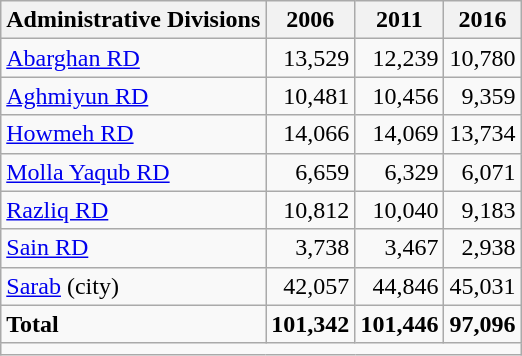<table class="wikitable">
<tr>
<th>Administrative Divisions</th>
<th>2006</th>
<th>2011</th>
<th>2016</th>
</tr>
<tr>
<td><a href='#'>Abarghan RD</a></td>
<td style="text-align: right;">13,529</td>
<td style="text-align: right;">12,239</td>
<td style="text-align: right;">10,780</td>
</tr>
<tr>
<td><a href='#'>Aghmiyun RD</a></td>
<td style="text-align: right;">10,481</td>
<td style="text-align: right;">10,456</td>
<td style="text-align: right;">9,359</td>
</tr>
<tr>
<td><a href='#'>Howmeh RD</a></td>
<td style="text-align: right;">14,066</td>
<td style="text-align: right;">14,069</td>
<td style="text-align: right;">13,734</td>
</tr>
<tr>
<td><a href='#'>Molla Yaqub RD</a></td>
<td style="text-align: right;">6,659</td>
<td style="text-align: right;">6,329</td>
<td style="text-align: right;">6,071</td>
</tr>
<tr>
<td><a href='#'>Razliq RD</a></td>
<td style="text-align: right;">10,812</td>
<td style="text-align: right;">10,040</td>
<td style="text-align: right;">9,183</td>
</tr>
<tr>
<td><a href='#'>Sain RD</a></td>
<td style="text-align: right;">3,738</td>
<td style="text-align: right;">3,467</td>
<td style="text-align: right;">2,938</td>
</tr>
<tr>
<td><a href='#'>Sarab</a> (city)</td>
<td style="text-align: right;">42,057</td>
<td style="text-align: right;">44,846</td>
<td style="text-align: right;">45,031</td>
</tr>
<tr>
<td><strong>Total</strong></td>
<td style="text-align: right;"><strong>101,342</strong></td>
<td style="text-align: right;"><strong>101,446</strong></td>
<td style="text-align: right;"><strong>97,096</strong></td>
</tr>
<tr>
<td colspan=4></td>
</tr>
</table>
